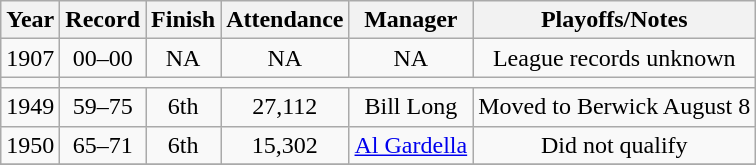<table class="wikitable" style="text-align:center">
<tr>
<th>Year</th>
<th>Record</th>
<th>Finish</th>
<th>Attendance</th>
<th>Manager</th>
<th>Playoffs/Notes</th>
</tr>
<tr>
<td>1907</td>
<td>00–00</td>
<td>NA</td>
<td>NA</td>
<td>NA</td>
<td>League records unknown</td>
</tr>
<tr>
<td></td>
</tr>
<tr>
<td>1949</td>
<td>59–75</td>
<td>6th</td>
<td>27,112</td>
<td>Bill Long</td>
<td>Moved to Berwick August 8</td>
</tr>
<tr>
<td>1950</td>
<td>65–71</td>
<td>6th</td>
<td>15,302</td>
<td><a href='#'>Al Gardella</a></td>
<td>Did not qualify</td>
</tr>
<tr>
</tr>
</table>
